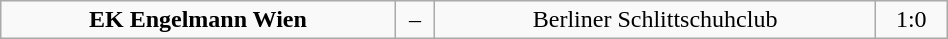<table class="wikitable" width="50%">
<tr align="center">
<td><strong>EK Engelmann Wien</strong></td>
<td>–</td>
<td>Berliner Schlittschuhclub</td>
<td>1:0</td>
</tr>
</table>
